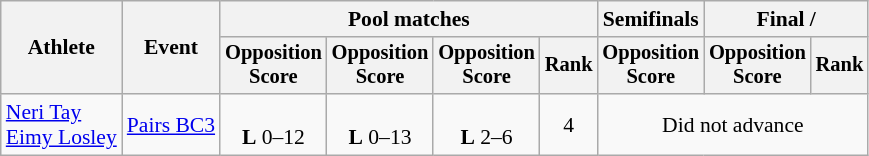<table class=wikitable style="font-size:90%">
<tr>
<th rowspan="2">Athlete</th>
<th rowspan="2">Event</th>
<th colspan="4">Pool matches</th>
<th>Semifinals</th>
<th colspan=2>Final / </th>
</tr>
<tr style="font-size:95%">
<th>Opposition<br>Score</th>
<th>Opposition<br>Score</th>
<th>Opposition<br>Score</th>
<th>Rank</th>
<th>Opposition<br>Score</th>
<th>Opposition<br>Score</th>
<th>Rank</th>
</tr>
<tr align=center>
<td align=left><a href='#'>Neri Tay</a><br><a href='#'>Eimy Losley</a></td>
<td align=left><a href='#'>Pairs BC3</a></td>
<td><br><strong>L</strong> 0–12</td>
<td><br><strong>L</strong> 0–13</td>
<td><br><strong>L</strong> 2–6</td>
<td>4</td>
<td colspan=3>Did not advance</td>
</tr>
</table>
